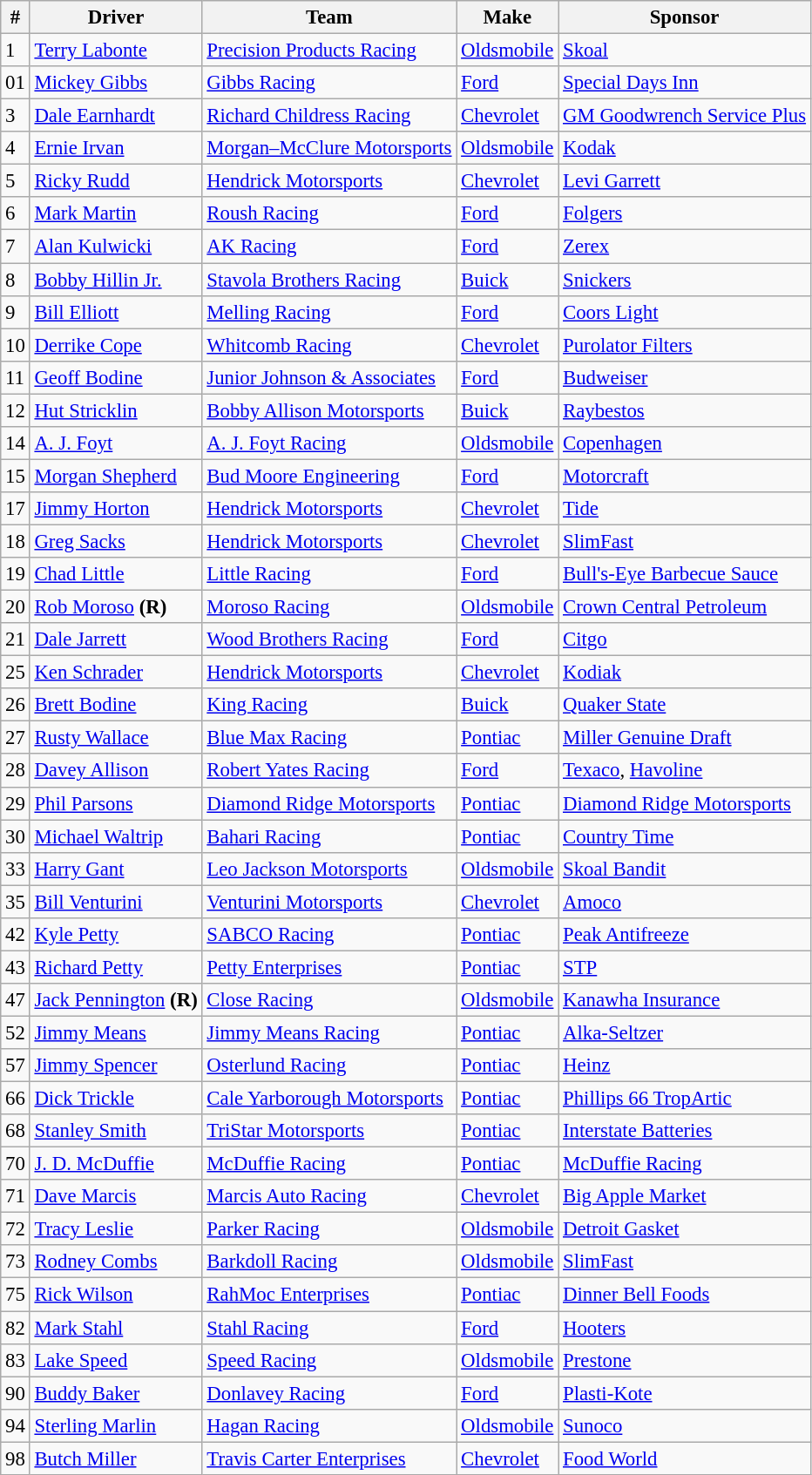<table class="wikitable" style="font-size:95%">
<tr>
<th>#</th>
<th>Driver</th>
<th>Team</th>
<th>Make</th>
<th>Sponsor</th>
</tr>
<tr>
<td>1</td>
<td><a href='#'>Terry Labonte</a></td>
<td><a href='#'>Precision Products Racing</a></td>
<td><a href='#'>Oldsmobile</a></td>
<td><a href='#'>Skoal</a></td>
</tr>
<tr>
<td>01</td>
<td><a href='#'>Mickey Gibbs</a></td>
<td><a href='#'>Gibbs Racing</a></td>
<td><a href='#'>Ford</a></td>
<td><a href='#'>Special Days Inn</a></td>
</tr>
<tr>
<td>3</td>
<td><a href='#'>Dale Earnhardt</a></td>
<td><a href='#'>Richard Childress Racing</a></td>
<td><a href='#'>Chevrolet</a></td>
<td><a href='#'>GM Goodwrench Service Plus</a></td>
</tr>
<tr>
<td>4</td>
<td><a href='#'>Ernie Irvan</a></td>
<td><a href='#'>Morgan–McClure Motorsports</a></td>
<td><a href='#'>Oldsmobile</a></td>
<td><a href='#'>Kodak</a></td>
</tr>
<tr>
<td>5</td>
<td><a href='#'>Ricky Rudd</a></td>
<td><a href='#'>Hendrick Motorsports</a></td>
<td><a href='#'>Chevrolet</a></td>
<td><a href='#'>Levi Garrett</a></td>
</tr>
<tr>
<td>6</td>
<td><a href='#'>Mark Martin</a></td>
<td><a href='#'>Roush Racing</a></td>
<td><a href='#'>Ford</a></td>
<td><a href='#'>Folgers</a></td>
</tr>
<tr>
<td>7</td>
<td><a href='#'>Alan Kulwicki</a></td>
<td><a href='#'>AK Racing</a></td>
<td><a href='#'>Ford</a></td>
<td><a href='#'>Zerex</a></td>
</tr>
<tr>
<td>8</td>
<td><a href='#'>Bobby Hillin Jr.</a></td>
<td><a href='#'>Stavola Brothers Racing</a></td>
<td><a href='#'>Buick</a></td>
<td><a href='#'>Snickers</a></td>
</tr>
<tr>
<td>9</td>
<td><a href='#'>Bill Elliott</a></td>
<td><a href='#'>Melling Racing</a></td>
<td><a href='#'>Ford</a></td>
<td><a href='#'>Coors Light</a></td>
</tr>
<tr>
<td>10</td>
<td><a href='#'>Derrike Cope</a></td>
<td><a href='#'>Whitcomb Racing</a></td>
<td><a href='#'>Chevrolet</a></td>
<td><a href='#'>Purolator Filters</a></td>
</tr>
<tr>
<td>11</td>
<td><a href='#'>Geoff Bodine</a></td>
<td><a href='#'>Junior Johnson & Associates</a></td>
<td><a href='#'>Ford</a></td>
<td><a href='#'>Budweiser</a></td>
</tr>
<tr>
<td>12</td>
<td><a href='#'>Hut Stricklin</a></td>
<td><a href='#'>Bobby Allison Motorsports</a></td>
<td><a href='#'>Buick</a></td>
<td><a href='#'>Raybestos</a></td>
</tr>
<tr>
<td>14</td>
<td><a href='#'>A. J. Foyt</a></td>
<td><a href='#'>A. J. Foyt Racing</a></td>
<td><a href='#'>Oldsmobile</a></td>
<td><a href='#'>Copenhagen</a></td>
</tr>
<tr>
<td>15</td>
<td><a href='#'>Morgan Shepherd</a></td>
<td><a href='#'>Bud Moore Engineering</a></td>
<td><a href='#'>Ford</a></td>
<td><a href='#'>Motorcraft</a></td>
</tr>
<tr>
<td>17</td>
<td><a href='#'>Jimmy Horton</a></td>
<td><a href='#'>Hendrick Motorsports</a></td>
<td><a href='#'>Chevrolet</a></td>
<td><a href='#'>Tide</a></td>
</tr>
<tr>
<td>18</td>
<td><a href='#'>Greg Sacks</a></td>
<td><a href='#'>Hendrick Motorsports</a></td>
<td><a href='#'>Chevrolet</a></td>
<td><a href='#'>SlimFast</a></td>
</tr>
<tr>
<td>19</td>
<td><a href='#'>Chad Little</a></td>
<td><a href='#'>Little Racing</a></td>
<td><a href='#'>Ford</a></td>
<td><a href='#'>Bull's-Eye Barbecue Sauce</a></td>
</tr>
<tr>
<td>20</td>
<td><a href='#'>Rob Moroso</a> <strong>(R)</strong></td>
<td><a href='#'>Moroso Racing</a></td>
<td><a href='#'>Oldsmobile</a></td>
<td><a href='#'>Crown Central Petroleum</a></td>
</tr>
<tr>
<td>21</td>
<td><a href='#'>Dale Jarrett</a></td>
<td><a href='#'>Wood Brothers Racing</a></td>
<td><a href='#'>Ford</a></td>
<td><a href='#'>Citgo</a></td>
</tr>
<tr>
<td>25</td>
<td><a href='#'>Ken Schrader</a></td>
<td><a href='#'>Hendrick Motorsports</a></td>
<td><a href='#'>Chevrolet</a></td>
<td><a href='#'>Kodiak</a></td>
</tr>
<tr>
<td>26</td>
<td><a href='#'>Brett Bodine</a></td>
<td><a href='#'>King Racing</a></td>
<td><a href='#'>Buick</a></td>
<td><a href='#'>Quaker State</a></td>
</tr>
<tr>
<td>27</td>
<td><a href='#'>Rusty Wallace</a></td>
<td><a href='#'>Blue Max Racing</a></td>
<td><a href='#'>Pontiac</a></td>
<td><a href='#'>Miller Genuine Draft</a></td>
</tr>
<tr>
<td>28</td>
<td><a href='#'>Davey Allison</a></td>
<td><a href='#'>Robert Yates Racing</a></td>
<td><a href='#'>Ford</a></td>
<td><a href='#'>Texaco</a>, <a href='#'>Havoline</a></td>
</tr>
<tr>
<td>29</td>
<td><a href='#'>Phil Parsons</a></td>
<td><a href='#'>Diamond Ridge Motorsports</a></td>
<td><a href='#'>Pontiac</a></td>
<td><a href='#'>Diamond Ridge Motorsports</a></td>
</tr>
<tr>
<td>30</td>
<td><a href='#'>Michael Waltrip</a></td>
<td><a href='#'>Bahari Racing</a></td>
<td><a href='#'>Pontiac</a></td>
<td><a href='#'>Country Time</a></td>
</tr>
<tr>
<td>33</td>
<td><a href='#'>Harry Gant</a></td>
<td><a href='#'>Leo Jackson Motorsports</a></td>
<td><a href='#'>Oldsmobile</a></td>
<td><a href='#'>Skoal Bandit</a></td>
</tr>
<tr>
<td>35</td>
<td><a href='#'>Bill Venturini</a></td>
<td><a href='#'>Venturini Motorsports</a></td>
<td><a href='#'>Chevrolet</a></td>
<td><a href='#'>Amoco</a></td>
</tr>
<tr>
<td>42</td>
<td><a href='#'>Kyle Petty</a></td>
<td><a href='#'>SABCO Racing</a></td>
<td><a href='#'>Pontiac</a></td>
<td><a href='#'>Peak Antifreeze</a></td>
</tr>
<tr>
<td>43</td>
<td><a href='#'>Richard Petty</a></td>
<td><a href='#'>Petty Enterprises</a></td>
<td><a href='#'>Pontiac</a></td>
<td><a href='#'>STP</a></td>
</tr>
<tr>
<td>47</td>
<td><a href='#'>Jack Pennington</a> <strong>(R)</strong></td>
<td><a href='#'>Close Racing</a></td>
<td><a href='#'>Oldsmobile</a></td>
<td><a href='#'>Kanawha Insurance</a></td>
</tr>
<tr>
<td>52</td>
<td><a href='#'>Jimmy Means</a></td>
<td><a href='#'>Jimmy Means Racing</a></td>
<td><a href='#'>Pontiac</a></td>
<td><a href='#'>Alka-Seltzer</a></td>
</tr>
<tr>
<td>57</td>
<td><a href='#'>Jimmy Spencer</a></td>
<td><a href='#'>Osterlund Racing</a></td>
<td><a href='#'>Pontiac</a></td>
<td><a href='#'>Heinz</a></td>
</tr>
<tr>
<td>66</td>
<td><a href='#'>Dick Trickle</a></td>
<td><a href='#'>Cale Yarborough Motorsports</a></td>
<td><a href='#'>Pontiac</a></td>
<td><a href='#'>Phillips 66 TropArtic</a></td>
</tr>
<tr>
<td>68</td>
<td><a href='#'>Stanley Smith</a></td>
<td><a href='#'>TriStar Motorsports</a></td>
<td><a href='#'>Pontiac</a></td>
<td><a href='#'>Interstate Batteries</a></td>
</tr>
<tr>
<td>70</td>
<td><a href='#'>J. D. McDuffie</a></td>
<td><a href='#'>McDuffie Racing</a></td>
<td><a href='#'>Pontiac</a></td>
<td><a href='#'>McDuffie Racing</a></td>
</tr>
<tr>
<td>71</td>
<td><a href='#'>Dave Marcis</a></td>
<td><a href='#'>Marcis Auto Racing</a></td>
<td><a href='#'>Chevrolet</a></td>
<td><a href='#'>Big Apple Market</a></td>
</tr>
<tr>
<td>72</td>
<td><a href='#'>Tracy Leslie</a></td>
<td><a href='#'>Parker Racing</a></td>
<td><a href='#'>Oldsmobile</a></td>
<td><a href='#'>Detroit Gasket</a></td>
</tr>
<tr>
<td>73</td>
<td><a href='#'>Rodney Combs</a></td>
<td><a href='#'>Barkdoll Racing</a></td>
<td><a href='#'>Oldsmobile</a></td>
<td><a href='#'>SlimFast</a></td>
</tr>
<tr>
<td>75</td>
<td><a href='#'>Rick Wilson</a></td>
<td><a href='#'>RahMoc Enterprises</a></td>
<td><a href='#'>Pontiac</a></td>
<td><a href='#'>Dinner Bell Foods</a></td>
</tr>
<tr>
<td>82</td>
<td><a href='#'>Mark Stahl</a></td>
<td><a href='#'>Stahl Racing</a></td>
<td><a href='#'>Ford</a></td>
<td><a href='#'>Hooters</a></td>
</tr>
<tr>
<td>83</td>
<td><a href='#'>Lake Speed</a></td>
<td><a href='#'>Speed Racing</a></td>
<td><a href='#'>Oldsmobile</a></td>
<td><a href='#'>Prestone</a></td>
</tr>
<tr>
<td>90</td>
<td><a href='#'>Buddy Baker</a></td>
<td><a href='#'>Donlavey Racing</a></td>
<td><a href='#'>Ford</a></td>
<td><a href='#'>Plasti-Kote</a></td>
</tr>
<tr>
<td>94</td>
<td><a href='#'>Sterling Marlin</a></td>
<td><a href='#'>Hagan Racing</a></td>
<td><a href='#'>Oldsmobile</a></td>
<td><a href='#'>Sunoco</a></td>
</tr>
<tr>
<td>98</td>
<td><a href='#'>Butch Miller</a></td>
<td><a href='#'>Travis Carter Enterprises</a></td>
<td><a href='#'>Chevrolet</a></td>
<td><a href='#'>Food World</a></td>
</tr>
</table>
